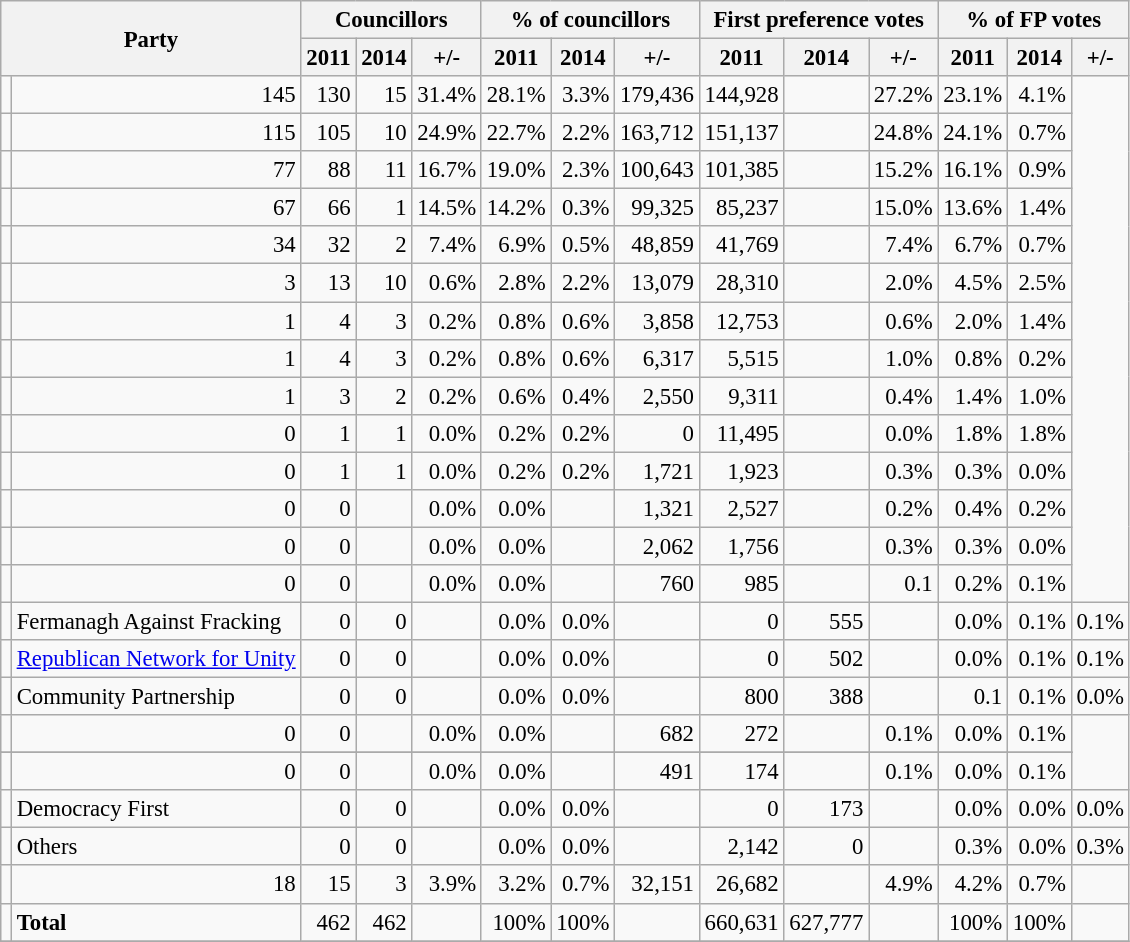<table class="wikitable" style="text-align:right; font-size:95%;">
<tr>
<th colspan="2" rowspan="2">Party</th>
<th colspan="3">Councillors</th>
<th colspan="3">% of councillors</th>
<th colspan="3">First preference votes</th>
<th colspan="3">% of FP votes</th>
</tr>
<tr>
<th>2011</th>
<th>2014</th>
<th>+/-</th>
<th>2011</th>
<th>2014</th>
<th>+/-</th>
<th>2011</th>
<th>2014</th>
<th>+/-</th>
<th>2011</th>
<th>2014</th>
<th>+/-</th>
</tr>
<tr>
<td></td>
<td>145</td>
<td>130</td>
<td>15</td>
<td>31.4%</td>
<td>28.1%</td>
<td>3.3%</td>
<td>179,436</td>
<td>144,928</td>
<td></td>
<td>27.2%</td>
<td>23.1%</td>
<td>4.1%</td>
</tr>
<tr>
<td></td>
<td>115</td>
<td>105</td>
<td>10</td>
<td>24.9%</td>
<td>22.7%</td>
<td>2.2%</td>
<td>163,712</td>
<td>151,137</td>
<td></td>
<td>24.8%</td>
<td>24.1%</td>
<td>0.7%</td>
</tr>
<tr>
<td></td>
<td>77</td>
<td>88</td>
<td>11</td>
<td>16.7%</td>
<td>19.0%</td>
<td>2.3%</td>
<td>100,643</td>
<td>101,385</td>
<td></td>
<td>15.2%</td>
<td>16.1%</td>
<td>0.9%</td>
</tr>
<tr>
<td></td>
<td>67</td>
<td>66</td>
<td>1</td>
<td>14.5%</td>
<td>14.2%</td>
<td>0.3%</td>
<td>99,325</td>
<td>85,237</td>
<td></td>
<td>15.0%</td>
<td>13.6%</td>
<td>1.4%</td>
</tr>
<tr>
<td></td>
<td>34</td>
<td>32</td>
<td>2</td>
<td>7.4%</td>
<td>6.9%</td>
<td>0.5%</td>
<td>48,859</td>
<td>41,769</td>
<td></td>
<td>7.4%</td>
<td>6.7%</td>
<td>0.7%</td>
</tr>
<tr>
<td></td>
<td>3</td>
<td>13</td>
<td>10</td>
<td>0.6%</td>
<td>2.8%</td>
<td>2.2%</td>
<td>13,079</td>
<td>28,310</td>
<td></td>
<td>2.0%</td>
<td>4.5%</td>
<td>2.5%</td>
</tr>
<tr>
<td></td>
<td>1</td>
<td>4</td>
<td>3</td>
<td>0.2%</td>
<td>0.8%</td>
<td>0.6%</td>
<td>3,858</td>
<td>12,753</td>
<td></td>
<td>0.6%</td>
<td>2.0%</td>
<td>1.4%</td>
</tr>
<tr>
<td></td>
<td>1</td>
<td>4</td>
<td>3</td>
<td>0.2%</td>
<td>0.8%</td>
<td>0.6%</td>
<td>6,317</td>
<td>5,515</td>
<td></td>
<td>1.0%</td>
<td>0.8%</td>
<td>0.2%</td>
</tr>
<tr>
<td></td>
<td>1</td>
<td>3</td>
<td>2</td>
<td>0.2%</td>
<td>0.6%</td>
<td>0.4%</td>
<td>2,550</td>
<td>9,311</td>
<td></td>
<td>0.4%</td>
<td>1.4%</td>
<td>1.0%</td>
</tr>
<tr>
<td></td>
<td>0</td>
<td>1</td>
<td>1</td>
<td>0.0%</td>
<td>0.2%</td>
<td>0.2%</td>
<td>0</td>
<td>11,495</td>
<td></td>
<td>0.0%</td>
<td>1.8%</td>
<td>1.8%</td>
</tr>
<tr>
<td></td>
<td>0</td>
<td>1</td>
<td>1</td>
<td>0.0%</td>
<td>0.2%</td>
<td>0.2%</td>
<td>1,721</td>
<td>1,923</td>
<td></td>
<td>0.3%</td>
<td>0.3%</td>
<td>0.0%</td>
</tr>
<tr>
<td></td>
<td>0</td>
<td>0</td>
<td></td>
<td>0.0%</td>
<td>0.0%</td>
<td></td>
<td>1,321</td>
<td>2,527</td>
<td></td>
<td>0.2%</td>
<td>0.4%</td>
<td>0.2%</td>
</tr>
<tr>
<td></td>
<td>0</td>
<td>0</td>
<td></td>
<td>0.0%</td>
<td>0.0%</td>
<td></td>
<td>2,062</td>
<td>1,756</td>
<td></td>
<td>0.3%</td>
<td>0.3%</td>
<td>0.0%</td>
</tr>
<tr>
<td></td>
<td>0</td>
<td>0</td>
<td></td>
<td>0.0%</td>
<td>0.0%</td>
<td></td>
<td>760</td>
<td>985</td>
<td></td>
<td>0.1</td>
<td>0.2%</td>
<td>0.1%</td>
</tr>
<tr>
<td></td>
<td style="text-align:left">Fermanagh Against Fracking</td>
<td>0</td>
<td>0</td>
<td></td>
<td>0.0%</td>
<td>0.0%</td>
<td></td>
<td>0</td>
<td>555</td>
<td></td>
<td>0.0%</td>
<td>0.1%</td>
<td>0.1%</td>
</tr>
<tr>
<td></td>
<td style="text-align:left"><a href='#'>Republican Network for Unity</a></td>
<td>0</td>
<td>0</td>
<td></td>
<td>0.0%</td>
<td>0.0%</td>
<td></td>
<td>0</td>
<td>502</td>
<td></td>
<td>0.0%</td>
<td>0.1%</td>
<td>0.1%</td>
</tr>
<tr>
<td></td>
<td style="text-align:left">Community Partnership</td>
<td>0</td>
<td>0</td>
<td></td>
<td>0.0%</td>
<td>0.0%</td>
<td></td>
<td>800</td>
<td>388</td>
<td></td>
<td>0.1</td>
<td>0.1%</td>
<td>0.0%</td>
</tr>
<tr>
<td></td>
<td>0</td>
<td>0</td>
<td></td>
<td>0.0%</td>
<td>0.0%</td>
<td></td>
<td>682</td>
<td>272</td>
<td></td>
<td>0.1%</td>
<td>0.0%</td>
<td>0.1%</td>
</tr>
<tr>
</tr>
<tr>
<td></td>
<td>0</td>
<td>0</td>
<td></td>
<td>0.0%</td>
<td>0.0%</td>
<td></td>
<td>491</td>
<td>174</td>
<td></td>
<td>0.1%</td>
<td>0.0%</td>
<td>0.1%</td>
</tr>
<tr>
<td></td>
<td style="text-align:left">Democracy First</td>
<td>0</td>
<td>0</td>
<td></td>
<td>0.0%</td>
<td>0.0%</td>
<td></td>
<td>0</td>
<td>173</td>
<td></td>
<td>0.0%</td>
<td>0.0%</td>
<td>0.0%</td>
</tr>
<tr>
<td></td>
<td style="text-align:left">Others</td>
<td>0</td>
<td>0</td>
<td></td>
<td>0.0%</td>
<td>0.0%</td>
<td></td>
<td>2,142</td>
<td>0</td>
<td></td>
<td>0.3%</td>
<td>0.0%</td>
<td>0.3%</td>
</tr>
<tr>
<td></td>
<td>18</td>
<td>15</td>
<td> 3</td>
<td>3.9%</td>
<td>3.2%</td>
<td>0.7%</td>
<td>32,151</td>
<td>26,682</td>
<td></td>
<td>4.9%</td>
<td>4.2%</td>
<td>0.7%</td>
</tr>
<tr>
<td></td>
<td style="text-align:left"><strong>Total</strong></td>
<td>462</td>
<td>462</td>
<td></td>
<td>100%</td>
<td>100%</td>
<td></td>
<td>660,631</td>
<td>627,777</td>
<td></td>
<td>100%</td>
<td>100%</td>
<td></td>
</tr>
<tr>
</tr>
</table>
